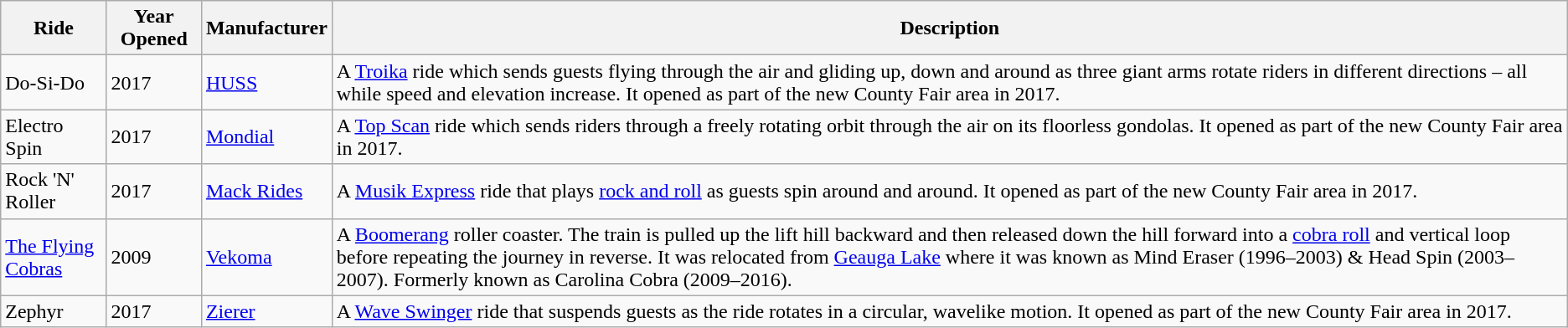<table class="wikitable sortable">
<tr>
<th>Ride</th>
<th>Year Opened</th>
<th>Manufacturer</th>
<th>Description</th>
</tr>
<tr>
<td>Do-Si-Do</td>
<td>2017</td>
<td><a href='#'>HUSS</a></td>
<td>A <a href='#'>Troika</a> ride which sends guests flying through the air and gliding up, down and around as three giant arms rotate riders in different directions – all while speed and elevation increase. It opened as part of the new County Fair area in 2017.</td>
</tr>
<tr>
<td>Electro Spin</td>
<td>2017</td>
<td><a href='#'>Mondial</a></td>
<td>A <a href='#'>Top Scan</a> ride which sends riders through a freely rotating orbit through the air on its floorless gondolas. It opened as part of the new County Fair area in 2017.</td>
</tr>
<tr>
<td>Rock 'N' Roller</td>
<td>2017</td>
<td><a href='#'>Mack Rides</a></td>
<td>A <a href='#'>Musik Express</a> ride that plays <a href='#'>rock and roll</a> as guests spin around and around. It opened as part of the new County Fair area in 2017.</td>
</tr>
<tr>
<td><a href='#'>The Flying Cobras</a></td>
<td>2009</td>
<td><a href='#'>Vekoma</a></td>
<td>A <a href='#'>Boomerang</a> roller coaster. The train is pulled up the lift hill backward and then released down the hill forward into a <a href='#'>cobra roll</a> and vertical loop before repeating the journey in reverse. It was relocated from <a href='#'>Geauga Lake</a> where it was known as Mind Eraser (1996–2003) & Head Spin (2003–2007). Formerly known as Carolina Cobra (2009–2016).</td>
</tr>
<tr>
<td>Zephyr</td>
<td>2017</td>
<td><a href='#'>Zierer</a></td>
<td>A <a href='#'>Wave Swinger</a> ride that suspends guests as the ride rotates in a circular, wavelike motion. It opened as part of the new County Fair area in 2017.</td>
</tr>
</table>
